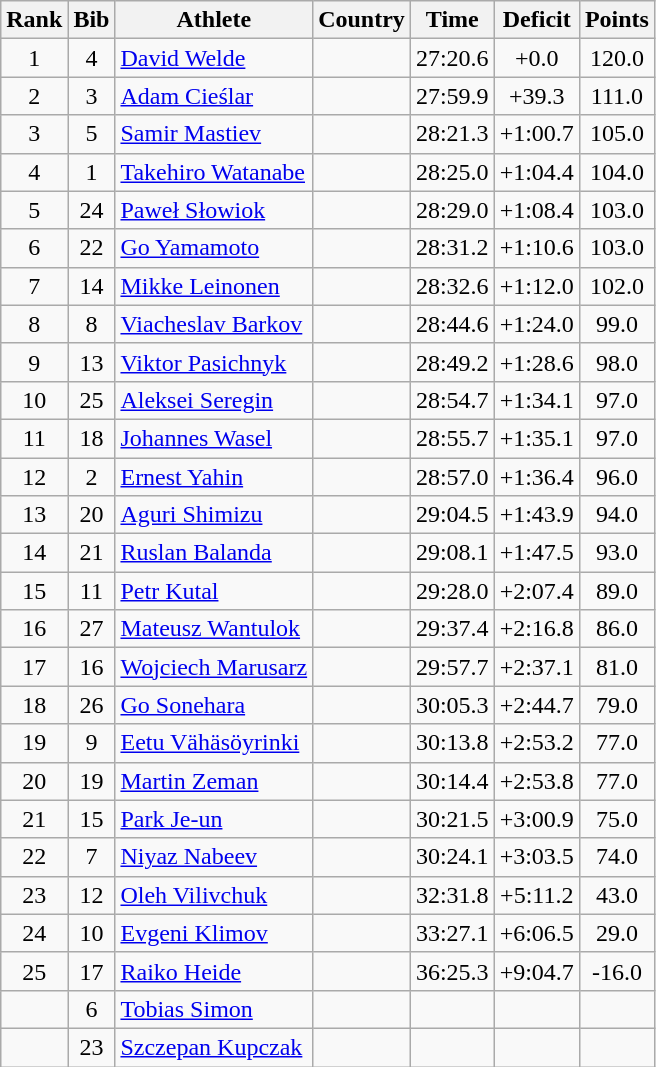<table class="wikitable sortable" style="text-align:center">
<tr>
<th>Rank</th>
<th>Bib</th>
<th>Athlete</th>
<th>Country</th>
<th>Time</th>
<th>Deficit</th>
<th>Points</th>
</tr>
<tr>
<td>1</td>
<td>4</td>
<td align=left><a href='#'>David Welde</a></td>
<td align=left></td>
<td>27:20.6</td>
<td>+0.0</td>
<td>120.0</td>
</tr>
<tr>
<td>2</td>
<td>3</td>
<td align=left><a href='#'>Adam Cieślar</a></td>
<td align=left></td>
<td>27:59.9</td>
<td>+39.3</td>
<td>111.0</td>
</tr>
<tr>
<td>3</td>
<td>5</td>
<td align=left><a href='#'>Samir Mastiev</a></td>
<td align=left></td>
<td>28:21.3</td>
<td>+1:00.7</td>
<td>105.0</td>
</tr>
<tr>
<td>4</td>
<td>1</td>
<td align=left><a href='#'>Takehiro Watanabe</a></td>
<td align=left></td>
<td>28:25.0</td>
<td>+1:04.4</td>
<td>104.0</td>
</tr>
<tr>
<td>5</td>
<td>24</td>
<td align=left><a href='#'>Paweł Słowiok</a></td>
<td align=left></td>
<td>28:29.0</td>
<td>+1:08.4</td>
<td>103.0</td>
</tr>
<tr>
<td>6</td>
<td>22</td>
<td align=left><a href='#'>Go Yamamoto</a></td>
<td align=left></td>
<td>28:31.2</td>
<td>+1:10.6</td>
<td>103.0</td>
</tr>
<tr>
<td>7</td>
<td>14</td>
<td align=left><a href='#'>Mikke Leinonen</a></td>
<td align=left></td>
<td>28:32.6</td>
<td>+1:12.0</td>
<td>102.0</td>
</tr>
<tr>
<td>8</td>
<td>8</td>
<td align=left><a href='#'>Viacheslav Barkov</a></td>
<td align=left></td>
<td>28:44.6</td>
<td>+1:24.0</td>
<td>99.0</td>
</tr>
<tr>
<td>9</td>
<td>13</td>
<td align=left><a href='#'>Viktor Pasichnyk</a></td>
<td align=left></td>
<td>28:49.2</td>
<td>+1:28.6</td>
<td>98.0</td>
</tr>
<tr>
<td>10</td>
<td>25</td>
<td align=left><a href='#'>Aleksei Seregin</a></td>
<td align=left></td>
<td>28:54.7</td>
<td>+1:34.1</td>
<td>97.0</td>
</tr>
<tr>
<td>11</td>
<td>18</td>
<td align=left><a href='#'>Johannes Wasel</a></td>
<td align=left></td>
<td>28:55.7</td>
<td>+1:35.1</td>
<td>97.0</td>
</tr>
<tr>
<td>12</td>
<td>2</td>
<td align=left><a href='#'>Ernest Yahin</a></td>
<td align=left></td>
<td>28:57.0</td>
<td>+1:36.4</td>
<td>96.0</td>
</tr>
<tr>
<td>13</td>
<td>20</td>
<td align=left><a href='#'>Aguri Shimizu</a></td>
<td align=left></td>
<td>29:04.5</td>
<td>+1:43.9</td>
<td>94.0</td>
</tr>
<tr>
<td>14</td>
<td>21</td>
<td align=left><a href='#'>Ruslan Balanda</a></td>
<td align=left></td>
<td>29:08.1</td>
<td>+1:47.5</td>
<td>93.0</td>
</tr>
<tr>
<td>15</td>
<td>11</td>
<td align=left><a href='#'>Petr Kutal</a></td>
<td align=left></td>
<td>29:28.0</td>
<td>+2:07.4</td>
<td>89.0</td>
</tr>
<tr>
<td>16</td>
<td>27</td>
<td align=left><a href='#'>Mateusz Wantulok</a></td>
<td align=left></td>
<td>29:37.4</td>
<td>+2:16.8</td>
<td>86.0</td>
</tr>
<tr>
<td>17</td>
<td>16</td>
<td align=left><a href='#'>Wojciech Marusarz</a></td>
<td align=left></td>
<td>29:57.7</td>
<td>+2:37.1</td>
<td>81.0</td>
</tr>
<tr>
<td>18</td>
<td>26</td>
<td align=left><a href='#'>Go Sonehara</a></td>
<td align=left></td>
<td>30:05.3</td>
<td>+2:44.7</td>
<td>79.0</td>
</tr>
<tr>
<td>19</td>
<td>9</td>
<td align=left><a href='#'>Eetu Vähäsöyrinki</a></td>
<td align=left></td>
<td>30:13.8</td>
<td>+2:53.2</td>
<td>77.0</td>
</tr>
<tr>
<td>20</td>
<td>19</td>
<td align=left><a href='#'>Martin Zeman</a></td>
<td align=left></td>
<td>30:14.4</td>
<td>+2:53.8</td>
<td>77.0</td>
</tr>
<tr>
<td>21</td>
<td>15</td>
<td align=left><a href='#'>Park Je-un</a></td>
<td align=left></td>
<td>30:21.5</td>
<td>+3:00.9</td>
<td>75.0</td>
</tr>
<tr>
<td>22</td>
<td>7</td>
<td align=left><a href='#'>Niyaz Nabeev</a></td>
<td align=left></td>
<td>30:24.1</td>
<td>+3:03.5</td>
<td>74.0</td>
</tr>
<tr>
<td>23</td>
<td>12</td>
<td align=left><a href='#'>Oleh Vilivchuk</a></td>
<td align=left></td>
<td>32:31.8</td>
<td>+5:11.2</td>
<td>43.0</td>
</tr>
<tr>
<td>24</td>
<td>10</td>
<td align=left><a href='#'>Evgeni Klimov</a></td>
<td align=left></td>
<td>33:27.1</td>
<td>+6:06.5</td>
<td>29.0</td>
</tr>
<tr>
<td>25</td>
<td>17</td>
<td align=left><a href='#'>Raiko Heide</a></td>
<td align=left></td>
<td>36:25.3</td>
<td>+9:04.7</td>
<td>-16.0</td>
</tr>
<tr>
<td></td>
<td>6</td>
<td align=left><a href='#'>Tobias Simon</a></td>
<td align=left></td>
<td></td>
<td></td>
<td></td>
</tr>
<tr>
<td></td>
<td>23</td>
<td align=left><a href='#'>Szczepan Kupczak</a></td>
<td align=left></td>
<td></td>
<td></td>
<td></td>
</tr>
</table>
